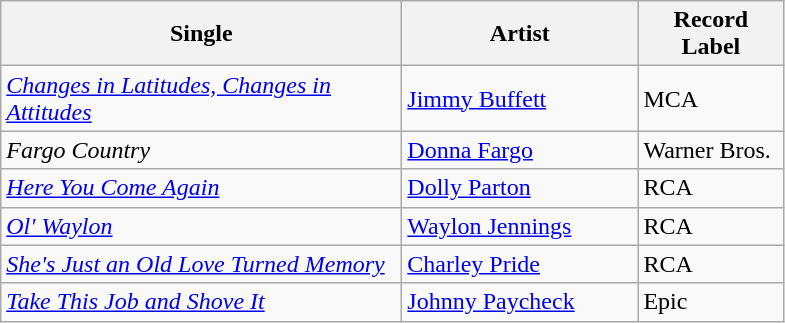<table class="wikitable sortable">
<tr>
<th width="260">Single</th>
<th width="150">Artist</th>
<th width="90">Record Label</th>
</tr>
<tr>
<td><em><a href='#'>Changes in Latitudes, Changes in Attitudes</a></em></td>
<td><a href='#'>Jimmy Buffett</a></td>
<td>MCA</td>
</tr>
<tr>
<td><em>Fargo Country</em></td>
<td><a href='#'>Donna Fargo</a></td>
<td>Warner Bros.</td>
</tr>
<tr>
<td><em><a href='#'>Here You Come Again</a></em></td>
<td><a href='#'>Dolly Parton</a></td>
<td>RCA</td>
</tr>
<tr>
<td><em><a href='#'>Ol' Waylon</a></em></td>
<td><a href='#'>Waylon Jennings</a></td>
<td>RCA</td>
</tr>
<tr>
<td><em><a href='#'>She's Just an Old Love Turned Memory</a></em></td>
<td><a href='#'>Charley Pride</a></td>
<td>RCA</td>
</tr>
<tr>
<td><em><a href='#'>Take This Job and Shove It</a></em></td>
<td><a href='#'>Johnny Paycheck</a></td>
<td>Epic</td>
</tr>
</table>
